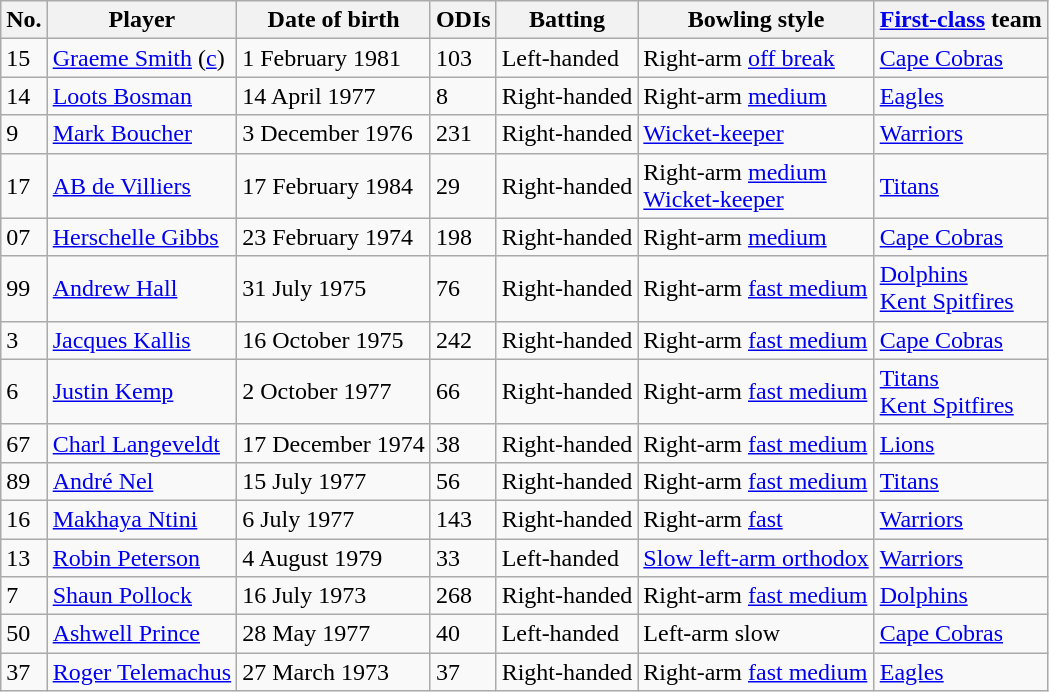<table class="wikitable">
<tr>
<th>No.</th>
<th>Player</th>
<th>Date of birth</th>
<th>ODIs</th>
<th>Batting</th>
<th>Bowling style</th>
<th><a href='#'>First-class</a> team</th>
</tr>
<tr>
<td>15</td>
<td><a href='#'>Graeme Smith</a> (<a href='#'>c</a>)</td>
<td>1 February 1981</td>
<td>103</td>
<td>Left-handed</td>
<td>Right-arm <a href='#'>off break</a></td>
<td><a href='#'>Cape Cobras</a></td>
</tr>
<tr>
<td>14</td>
<td><a href='#'>Loots Bosman</a></td>
<td>14 April 1977</td>
<td>8</td>
<td>Right-handed</td>
<td>Right-arm <a href='#'>medium</a></td>
<td><a href='#'>Eagles</a></td>
</tr>
<tr>
<td>9</td>
<td><a href='#'>Mark Boucher</a></td>
<td>3 December 1976</td>
<td>231</td>
<td>Right-handed</td>
<td><a href='#'>Wicket-keeper</a></td>
<td><a href='#'>Warriors</a></td>
</tr>
<tr>
<td>17</td>
<td><a href='#'>AB de Villiers</a></td>
<td>17 February 1984</td>
<td>29</td>
<td>Right-handed</td>
<td>Right-arm <a href='#'>medium</a><br><a href='#'>Wicket-keeper</a></td>
<td><a href='#'>Titans</a></td>
</tr>
<tr>
<td>07</td>
<td><a href='#'>Herschelle Gibbs</a></td>
<td>23 February 1974</td>
<td>198</td>
<td>Right-handed</td>
<td>Right-arm <a href='#'>medium</a></td>
<td><a href='#'>Cape Cobras</a></td>
</tr>
<tr>
<td>99</td>
<td><a href='#'>Andrew Hall</a></td>
<td>31 July 1975</td>
<td>76</td>
<td>Right-handed</td>
<td>Right-arm <a href='#'>fast medium</a></td>
<td><a href='#'>Dolphins</a><br><a href='#'>Kent Spitfires</a></td>
</tr>
<tr>
<td>3</td>
<td><a href='#'>Jacques Kallis</a></td>
<td>16 October 1975</td>
<td>242</td>
<td>Right-handed</td>
<td>Right-arm <a href='#'>fast medium</a></td>
<td><a href='#'>Cape Cobras</a></td>
</tr>
<tr>
<td>6</td>
<td><a href='#'>Justin Kemp</a></td>
<td>2 October 1977</td>
<td>66</td>
<td>Right-handed</td>
<td>Right-arm <a href='#'>fast medium</a></td>
<td><a href='#'>Titans</a><br><a href='#'>Kent Spitfires</a></td>
</tr>
<tr>
<td>67</td>
<td><a href='#'>Charl Langeveldt</a></td>
<td>17 December 1974</td>
<td>38</td>
<td>Right-handed</td>
<td>Right-arm <a href='#'>fast medium</a></td>
<td><a href='#'>Lions</a></td>
</tr>
<tr>
<td>89</td>
<td><a href='#'>André Nel</a></td>
<td>15 July 1977</td>
<td>56</td>
<td>Right-handed</td>
<td>Right-arm <a href='#'>fast medium</a></td>
<td><a href='#'>Titans</a></td>
</tr>
<tr>
<td>16</td>
<td><a href='#'>Makhaya Ntini</a></td>
<td>6 July 1977</td>
<td>143</td>
<td>Right-handed</td>
<td>Right-arm <a href='#'>fast</a></td>
<td><a href='#'>Warriors</a></td>
</tr>
<tr>
<td>13</td>
<td><a href='#'>Robin Peterson</a></td>
<td>4 August 1979</td>
<td>33</td>
<td>Left-handed</td>
<td><a href='#'>Slow left-arm orthodox</a></td>
<td><a href='#'>Warriors</a></td>
</tr>
<tr>
<td>7</td>
<td><a href='#'>Shaun Pollock</a></td>
<td>16 July 1973</td>
<td>268</td>
<td>Right-handed</td>
<td>Right-arm <a href='#'>fast medium</a></td>
<td><a href='#'>Dolphins</a></td>
</tr>
<tr>
<td>50</td>
<td><a href='#'>Ashwell Prince</a></td>
<td>28 May 1977</td>
<td>40</td>
<td>Left-handed</td>
<td>Left-arm slow</td>
<td><a href='#'>Cape Cobras</a></td>
</tr>
<tr>
<td>37</td>
<td><a href='#'>Roger Telemachus</a></td>
<td>27 March 1973</td>
<td>37</td>
<td>Right-handed</td>
<td>Right-arm <a href='#'>fast medium</a></td>
<td><a href='#'>Eagles</a></td>
</tr>
</table>
